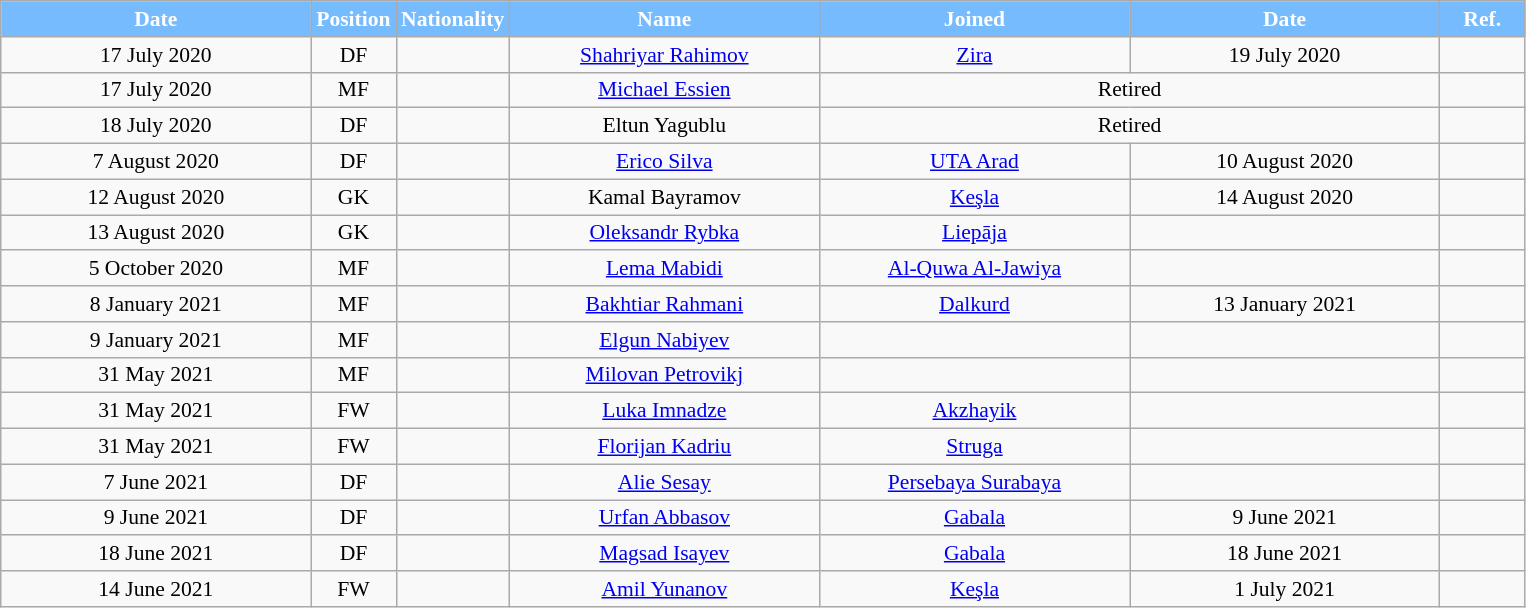<table class="wikitable"  style="text-align:center; font-size:90%; ">
<tr>
<th style="background:#77BBFF; color:#FFFFFF; width:200px;">Date</th>
<th style="background:#77BBFF; color:#FFFFFF; width:50px;">Position</th>
<th style="background:#77BBFF; color:#FFFFFF; width:50px;">Nationality</th>
<th style="background:#77BBFF; color:#FFFFFF; width:200px;">Name</th>
<th style="background:#77BBFF; color:#FFFFFF; width:200px;">Joined</th>
<th style="background:#77BBFF; color:#FFFFFF; width:200px;">Date</th>
<th style="background:#77BBFF; color:#FFFFFF; width:50px;">Ref.</th>
</tr>
<tr>
<td>17 July 2020</td>
<td>DF</td>
<td></td>
<td><a href='#'>Shahriyar Rahimov</a></td>
<td><a href='#'>Zira</a></td>
<td>19 July 2020</td>
<td></td>
</tr>
<tr>
<td>17 July 2020</td>
<td>MF</td>
<td></td>
<td><a href='#'>Michael Essien</a></td>
<td colspan="2">Retired</td>
<td></td>
</tr>
<tr>
<td>18 July 2020</td>
<td>DF</td>
<td></td>
<td>Eltun Yagublu</td>
<td colspan="2">Retired</td>
<td></td>
</tr>
<tr>
<td>7 August 2020</td>
<td>DF</td>
<td></td>
<td><a href='#'>Erico Silva</a></td>
<td><a href='#'>UTA Arad</a></td>
<td>10 August 2020</td>
<td></td>
</tr>
<tr>
<td>12 August 2020</td>
<td>GK</td>
<td></td>
<td>Kamal Bayramov</td>
<td><a href='#'>Keşla</a></td>
<td>14 August 2020</td>
<td></td>
</tr>
<tr>
<td>13 August 2020</td>
<td>GK</td>
<td></td>
<td><a href='#'>Oleksandr Rybka</a></td>
<td><a href='#'>Liepāja</a></td>
<td></td>
<td></td>
</tr>
<tr>
<td>5 October 2020</td>
<td>MF</td>
<td></td>
<td><a href='#'>Lema Mabidi</a></td>
<td><a href='#'>Al-Quwa Al-Jawiya</a></td>
<td></td>
<td></td>
</tr>
<tr>
<td>8 January 2021</td>
<td>MF</td>
<td></td>
<td><a href='#'>Bakhtiar Rahmani</a></td>
<td><a href='#'>Dalkurd</a></td>
<td>13 January 2021</td>
<td></td>
</tr>
<tr>
<td>9 January 2021</td>
<td>MF</td>
<td></td>
<td><a href='#'>Elgun Nabiyev</a></td>
<td></td>
<td></td>
<td></td>
</tr>
<tr>
<td>31 May 2021</td>
<td>MF</td>
<td></td>
<td><a href='#'>Milovan Petrovikj</a></td>
<td></td>
<td></td>
<td></td>
</tr>
<tr>
<td>31 May 2021</td>
<td>FW</td>
<td></td>
<td><a href='#'>Luka Imnadze</a></td>
<td><a href='#'>Akzhayik</a></td>
<td></td>
<td></td>
</tr>
<tr>
<td>31 May 2021</td>
<td>FW</td>
<td></td>
<td><a href='#'>Florijan Kadriu</a></td>
<td><a href='#'>Struga</a></td>
<td></td>
<td></td>
</tr>
<tr>
<td>7 June 2021</td>
<td>DF</td>
<td></td>
<td><a href='#'>Alie Sesay</a></td>
<td><a href='#'>Persebaya Surabaya</a></td>
<td></td>
<td></td>
</tr>
<tr>
<td>9 June 2021</td>
<td>DF</td>
<td></td>
<td><a href='#'>Urfan Abbasov</a></td>
<td><a href='#'>Gabala</a></td>
<td>9 June 2021</td>
<td></td>
</tr>
<tr>
<td>18 June 2021</td>
<td>DF</td>
<td></td>
<td><a href='#'>Magsad Isayev</a></td>
<td><a href='#'>Gabala</a></td>
<td>18 June 2021</td>
<td></td>
</tr>
<tr>
<td>14 June 2021</td>
<td>FW</td>
<td></td>
<td><a href='#'>Amil Yunanov</a></td>
<td><a href='#'>Keşla</a></td>
<td>1 July 2021</td>
<td></td>
</tr>
</table>
